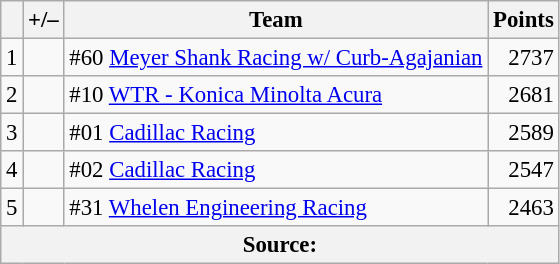<table class="wikitable" style="font-size: 95%;">
<tr>
<th scope="col"></th>
<th scope="col">+/–</th>
<th scope="col">Team</th>
<th scope="col">Points</th>
</tr>
<tr>
<td align=center>1</td>
<td align="left"></td>
<td> #60 <a href='#'>Meyer Shank Racing w/ Curb-Agajanian</a></td>
<td align=right>2737</td>
</tr>
<tr>
<td align=center>2</td>
<td align="left"></td>
<td> #10 <a href='#'>WTR - Konica Minolta Acura</a></td>
<td align=right>2681</td>
</tr>
<tr>
<td align=center>3</td>
<td align="left"></td>
<td> #01 <a href='#'>Cadillac Racing</a></td>
<td align=right>2589</td>
</tr>
<tr>
<td align=center>4</td>
<td align="left"></td>
<td> #02 <a href='#'>Cadillac Racing</a></td>
<td align=right>2547</td>
</tr>
<tr>
<td align=center>5</td>
<td align="left"></td>
<td> #31 <a href='#'>Whelen Engineering Racing</a></td>
<td align=right>2463</td>
</tr>
<tr>
<th colspan=5>Source:</th>
</tr>
</table>
